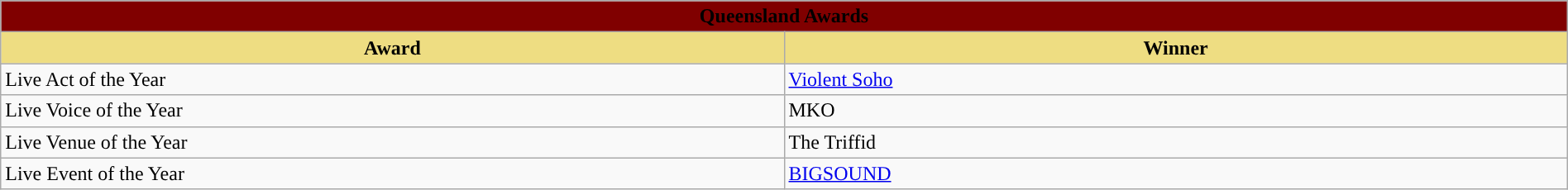<table class="wikitable" width=100%>
<tr>
<th colspan="2" ! style="width:15%;background:maroon">Queensland Awards</th>
</tr>
<tr>
<th style="width:10%;background:#EEDD82;">Award</th>
<th style="width:10%;background:#EEDD82;">Winner</th>
</tr>
<tr>
<td>Live Act of the Year</td>
<td><a href='#'>Violent Soho</a></td>
</tr>
<tr>
<td>Live Voice of the Year</td>
<td>MKO</td>
</tr>
<tr>
<td>Live Venue of the Year</td>
<td>The Triffid</td>
</tr>
<tr>
<td>Live Event of the Year</td>
<td><a href='#'>BIGSOUND</a></td>
</tr>
</table>
